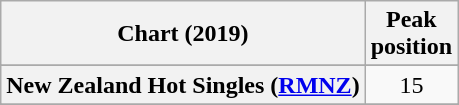<table class="wikitable sortable plainrowheaders" style="text-align:center">
<tr>
<th scope="col">Chart (2019)</th>
<th scope="col">Peak<br>position</th>
</tr>
<tr>
</tr>
<tr>
</tr>
<tr>
<th scope="row">New Zealand Hot Singles (<a href='#'>RMNZ</a>)</th>
<td>15</td>
</tr>
<tr>
</tr>
<tr>
</tr>
<tr>
</tr>
<tr>
</tr>
</table>
